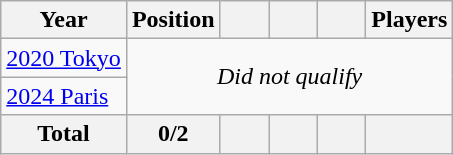<table class="wikitable" style="text-align: center;">
<tr>
<th>Year</th>
<th>Position</th>
<th width=25px></th>
<th width=25px></th>
<th width=25px></th>
<th>Players</th>
</tr>
<tr>
<td style="text-align: left;"> <a href='#'>2020 Tokyo</a></td>
<td colspan=5 rowspan=2><em>Did not qualify</em></td>
</tr>
<tr>
<td style="text-align: left;"> <a href='#'>2024 Paris</a></td>
</tr>
<tr>
<th>Total</th>
<th>0/2</th>
<th></th>
<th></th>
<th></th>
<th></th>
</tr>
</table>
